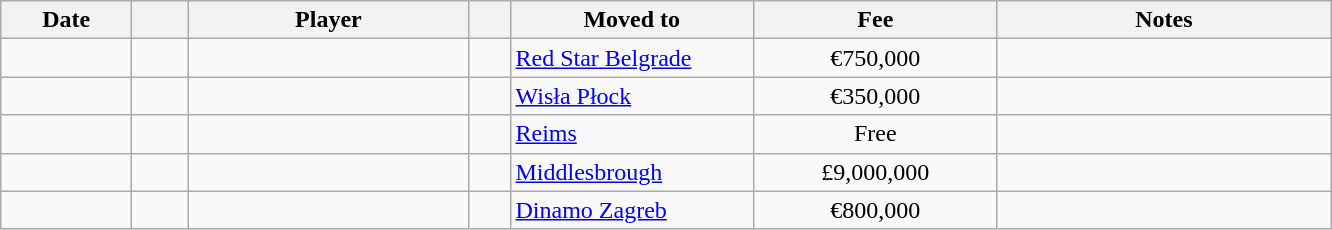<table class="wikitable sortable">
<tr>
<th style="width:80px;">Date</th>
<th style="width:30px;"></th>
<th style="width:180px;">Player</th>
<th style="width:20px;"></th>
<th style="width:155px;">Moved to</th>
<th style="width:155px;" class="unsortable">Fee</th>
<th style="width:215px;" class="unsortable">Notes</th>
</tr>
<tr>
<td></td>
<td align=center></td>
<td> </td>
<td></td>
<td> <a href='#'>Red Star Belgrade</a></td>
<td align=center>€750,000</td>
<td align=center></td>
</tr>
<tr>
<td></td>
<td align=center></td>
<td> </td>
<td></td>
<td> <a href='#'>Wisła Płock</a></td>
<td align=center>€350,000</td>
<td align=center></td>
</tr>
<tr>
<td></td>
<td align=center></td>
<td> </td>
<td></td>
<td> <a href='#'>Reims</a></td>
<td align=center>Free</td>
<td align=center></td>
</tr>
<tr>
<td></td>
<td align=center></td>
<td> </td>
<td></td>
<td> <a href='#'>Middlesbrough</a></td>
<td align=center>£9,000,000</td>
<td align=center></td>
</tr>
<tr>
<td></td>
<td align=center></td>
<td> </td>
<td></td>
<td> <a href='#'>Dinamo Zagreb</a></td>
<td align=center>€800,000</td>
<td align=center></td>
</tr>
</table>
